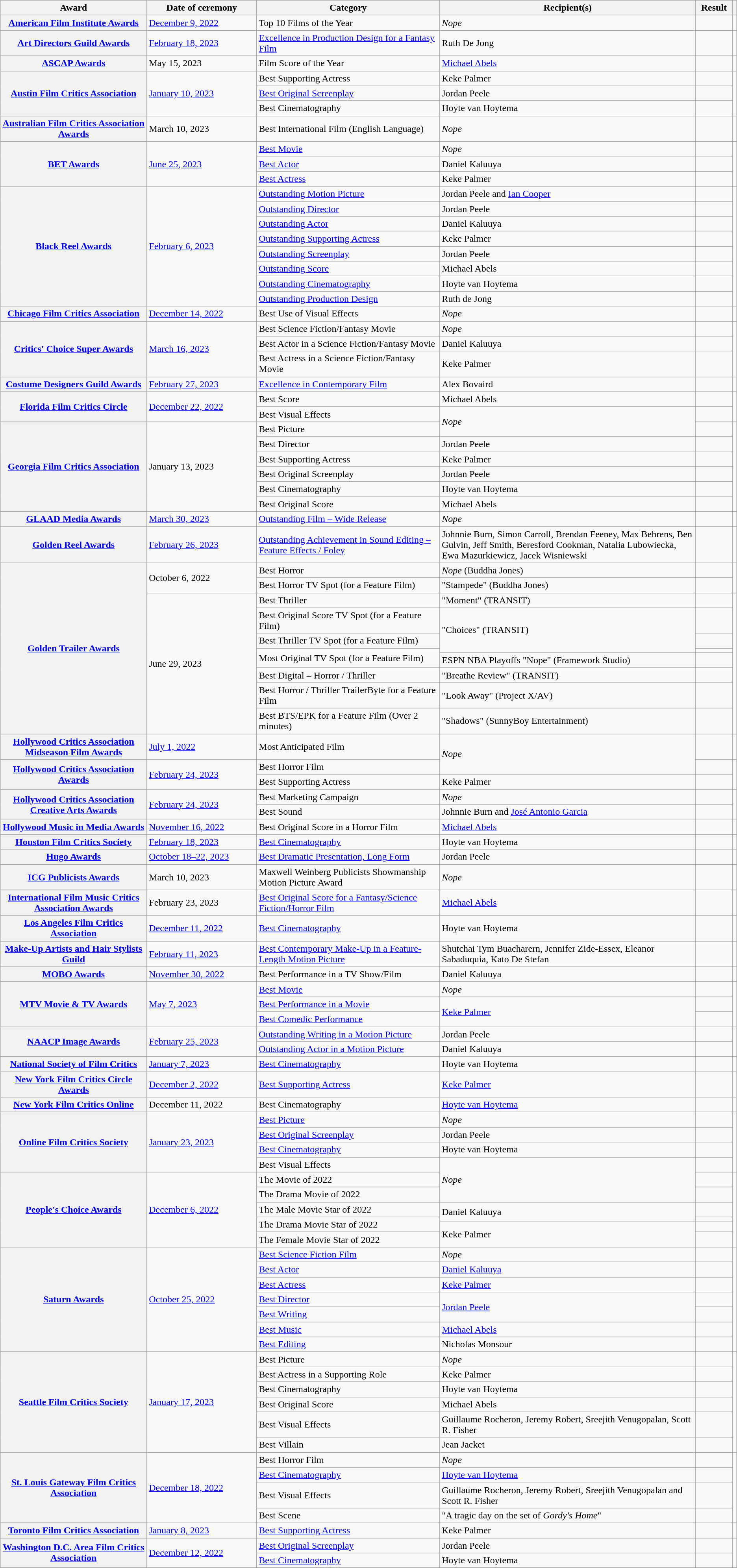<table class="wikitable sortable plainrowheaders">
<tr>
<th scope="col" style="width:20%;">Award</th>
<th scope="col" style="width:15%;">Date of ceremony</th>
<th scope="col" style="width:25%;">Category</th>
<th scope="col" style="width:35%;">Recipient(s)</th>
<th scope="col" style="width:5%;">Result</th>
<th scope="col" style="width:5%;" class="unsortable"></th>
</tr>
<tr>
<th scope="row"><a href='#'>American Film Institute Awards</a></th>
<td><a href='#'>December 9, 2022</a></td>
<td>Top 10 Films of the Year</td>
<td><em>Nope</em></td>
<td></td>
<td style="text-align:center;"></td>
</tr>
<tr>
<th scope="row"><a href='#'>Art Directors Guild Awards</a></th>
<td><a href='#'>February 18, 2023</a></td>
<td><a href='#'>Excellence in Production Design for a Fantasy Film</a></td>
<td>Ruth De Jong</td>
<td></td>
<td align="center"></td>
</tr>
<tr>
<th scope="row"><a href='#'>ASCAP Awards</a></th>
<td>May 15, 2023</td>
<td>Film Score of the Year</td>
<td><a href='#'>Michael Abels</a></td>
<td></td>
<td align="center"></td>
</tr>
<tr>
<th scope="row" rowspan="3"><a href='#'>Austin Film Critics Association</a></th>
<td rowspan="3"><a href='#'>January 10, 2023</a></td>
<td>Best Supporting Actress</td>
<td>Keke Palmer</td>
<td></td>
<td rowspan="3" style="text-align:center"><br></td>
</tr>
<tr>
<td><a href='#'>Best Original Screenplay</a></td>
<td>Jordan Peele</td>
<td></td>
</tr>
<tr>
<td>Best Cinematography</td>
<td>Hoyte van Hoytema</td>
<td></td>
</tr>
<tr>
<th scope="row"><a href='#'>Australian Film Critics Association Awards</a></th>
<td>March 10, 2023</td>
<td>Best International Film (English Language)</td>
<td><em>Nope</em></td>
<td></td>
<td></td>
</tr>
<tr>
<th rowspan="3" scope="row"><a href='#'>BET Awards</a></th>
<td rowspan="3"><a href='#'>June 25, 2023</a></td>
<td><a href='#'>Best Movie</a></td>
<td><em>Nope</em></td>
<td></td>
<td rowspan="3"></td>
</tr>
<tr>
<td><a href='#'>Best Actor</a></td>
<td>Daniel Kaluuya</td>
<td></td>
</tr>
<tr>
<td><a href='#'>Best Actress</a></td>
<td>Keke Palmer</td>
<td></td>
</tr>
<tr>
<th rowspan="8" scope="row"><a href='#'>Black Reel Awards</a></th>
<td rowspan="8"><a href='#'>February 6, 2023</a></td>
<td><a href='#'>Outstanding Motion Picture</a></td>
<td>Jordan Peele and <a href='#'>Ian Cooper</a></td>
<td></td>
<td rowspan="8"><br></td>
</tr>
<tr>
<td><a href='#'>Outstanding Director</a></td>
<td>Jordan Peele</td>
<td></td>
</tr>
<tr>
<td><a href='#'>Outstanding Actor</a></td>
<td>Daniel Kaluuya</td>
<td></td>
</tr>
<tr>
<td><a href='#'>Outstanding Supporting Actress</a></td>
<td>Keke Palmer</td>
<td></td>
</tr>
<tr>
<td><a href='#'>Outstanding Screenplay</a></td>
<td>Jordan Peele</td>
<td></td>
</tr>
<tr>
<td><a href='#'>Outstanding Score</a></td>
<td>Michael Abels</td>
<td></td>
</tr>
<tr>
<td><a href='#'>Outstanding Cinematography</a></td>
<td>Hoyte van Hoytema</td>
<td></td>
</tr>
<tr>
<td><a href='#'>Outstanding Production Design</a></td>
<td>Ruth de Jong</td>
<td></td>
</tr>
<tr>
<th scope="row"><a href='#'>Chicago Film Critics Association</a></th>
<td><a href='#'>December 14, 2022</a></td>
<td>Best Use of Visual Effects</td>
<td><em>Nope</em></td>
<td></td>
<td align="center"><br></td>
</tr>
<tr>
<th scope="row" rowspan="3"><a href='#'>Critics' Choice Super Awards</a></th>
<td rowspan="3"><a href='#'>March 16, 2023</a></td>
<td>Best Science Fiction/Fantasy Movie</td>
<td><em>Nope</em></td>
<td></td>
<td rowspan="3"></td>
</tr>
<tr>
<td>Best Actor in a Science Fiction/Fantasy Movie</td>
<td>Daniel Kaluuya</td>
<td></td>
</tr>
<tr>
<td>Best Actress in a Science Fiction/Fantasy Movie</td>
<td>Keke Palmer</td>
<td></td>
</tr>
<tr>
<th scope="row"><a href='#'>Costume Designers Guild Awards</a></th>
<td><a href='#'>February 27, 2023</a></td>
<td><a href='#'>Excellence in Contemporary Film</a></td>
<td>Alex Bovaird</td>
<td></td>
<td align="center"></td>
</tr>
<tr>
<th rowspan="2" scope="row"><a href='#'>Florida Film Critics Circle</a></th>
<td rowspan="2"><a href='#'>December 22, 2022</a></td>
<td>Best Score</td>
<td>Michael Abels</td>
<td></td>
<td rowspan="2"></td>
</tr>
<tr>
<td>Best Visual Effects</td>
<td rowspan="2"><em>Nope</em></td>
<td></td>
</tr>
<tr>
<th rowspan="6" scope="row"><a href='#'>Georgia Film Critics Association</a></th>
<td rowspan="6">January 13, 2023</td>
<td>Best Picture</td>
<td></td>
<td rowspan="6" style="text-align:center;"></td>
</tr>
<tr>
<td>Best Director</td>
<td>Jordan Peele</td>
<td></td>
</tr>
<tr>
<td>Best Supporting Actress</td>
<td>Keke Palmer</td>
<td></td>
</tr>
<tr>
<td>Best Original Screenplay</td>
<td>Jordan Peele</td>
<td></td>
</tr>
<tr>
<td>Best Cinematography</td>
<td>Hoyte van Hoytema</td>
<td></td>
</tr>
<tr>
<td>Best Original Score</td>
<td>Michael Abels</td>
<td></td>
</tr>
<tr>
<th scope="row"><a href='#'>GLAAD Media Awards</a></th>
<td><a href='#'>March 30, 2023</a></td>
<td><a href='#'>Outstanding Film – Wide Release</a></td>
<td><em>Nope</em></td>
<td></td>
<td style="text-align:center;"></td>
</tr>
<tr>
<th scope="row"><a href='#'>Golden Reel Awards</a></th>
<td><a href='#'>February 26, 2023</a></td>
<td><a href='#'>Outstanding Achievement in Sound Editing – Feature Effects / Foley</a></td>
<td>Johnnie Burn, Simon Carroll, Brendan Feeney, Max Behrens, Ben Gulvin, Jeff Smith, Beresford Cookman, Natalia Lubowiecka, Ewa Mazurkiewicz, Jacek Wisniewski</td>
<td></td>
<td style="text-align:center;"><br></td>
</tr>
<tr>
<th scope="row" rowspan="10"><a href='#'>Golden Trailer Awards</a></th>
<td rowspan="2">October 6, 2022</td>
<td>Best Horror</td>
<td><em>Nope</em> (Buddha Jones)</td>
<td></td>
<td style="text-align:center;" rowspan="2"><br></td>
</tr>
<tr>
<td>Best Horror TV Spot (for a Feature Film)</td>
<td>"Stampede" (Buddha Jones)</td>
<td></td>
</tr>
<tr>
<td rowspan="8">June 29, 2023</td>
<td>Best Thriller</td>
<td>"Moment" (TRANSIT)</td>
<td></td>
<td rowspan="8" style="text-align:center;"><br></td>
</tr>
<tr>
<td>Best Original Score TV Spot (for a Feature Film)</td>
<td rowspan="3">"Choices" (TRANSIT)</td>
<td></td>
</tr>
<tr>
<td>Best Thriller TV Spot (for a Feature Film)</td>
<td></td>
</tr>
<tr>
<td rowspan="2">Most Original TV Spot (for a Feature Film)</td>
<td></td>
</tr>
<tr>
<td>ESPN NBA Playoffs "Nope" (Framework Studio)</td>
<td></td>
</tr>
<tr>
<td>Best Digital – Horror / Thriller</td>
<td>"Breathe Review" (TRANSIT)</td>
<td></td>
</tr>
<tr>
<td>Best Horror / Thriller TrailerByte for a Feature Film</td>
<td>"Look Away" (Project X/AV)</td>
<td></td>
</tr>
<tr>
<td>Best BTS/EPK for a Feature Film (Over 2 minutes)</td>
<td>"Shadows" (SunnyBoy Entertainment)</td>
<td></td>
</tr>
<tr>
<th scope="row"><a href='#'>Hollywood Critics Association Midseason Film Awards</a></th>
<td><a href='#'>July 1, 2022</a></td>
<td>Most Anticipated Film</td>
<td rowspan="2"><em>Nope</em></td>
<td></td>
<td><br></td>
</tr>
<tr>
<th scope="row" rowspan="2"><a href='#'>Hollywood Critics Association Awards</a></th>
<td rowspan="2"><a href='#'>February 24, 2023</a></td>
<td>Best Horror Film</td>
<td></td>
<td rowspan="2"><br></td>
</tr>
<tr>
<td>Best Supporting Actress</td>
<td>Keke Palmer</td>
<td></td>
</tr>
<tr>
<th scope="row" rowspan="2"><a href='#'>Hollywood Critics Association Creative Arts Awards</a></th>
<td rowspan="2"><a href='#'>February 24, 2023</a></td>
<td>Best Marketing Campaign</td>
<td><em>Nope</em></td>
<td></td>
<td rowspan="2"><br></td>
</tr>
<tr>
<td>Best Sound</td>
<td>Johnnie Burn and <a href='#'>José Antonio Garcia</a></td>
<td></td>
</tr>
<tr>
<th scope="row"><a href='#'>Hollywood Music in Media Awards</a></th>
<td><a href='#'>November 16, 2022</a></td>
<td>Best Original Score in a Horror Film</td>
<td><a href='#'>Michael Abels</a></td>
<td></td>
<td></td>
</tr>
<tr>
<th scope="row"><a href='#'>Houston Film Critics Society</a></th>
<td><a href='#'>February 18, 2023</a></td>
<td><a href='#'>Best Cinematography</a></td>
<td>Hoyte van Hoytema</td>
<td></td>
<td><br></td>
</tr>
<tr>
<th scope="row"><a href='#'>Hugo Awards</a></th>
<td data-sort-value="October 18, 2023"><a href='#'>October 18–22, 2023</a></td>
<td><a href='#'>Best Dramatic Presentation, Long Form</a></td>
<td>Jordan Peele</td>
<td></td>
<td style="text-align: center;"></td>
</tr>
<tr>
<th scope="row"><a href='#'>ICG Publicists Awards</a></th>
<td>March 10, 2023</td>
<td>Maxwell Weinberg Publicists Showmanship Motion Picture Award</td>
<td><em>Nope</em></td>
<td></td>
<td style="text-align:center;"><br></td>
</tr>
<tr>
<th scope="row"><a href='#'>International Film Music Critics Association Awards</a></th>
<td>February 23, 2023</td>
<td><a href='#'>Best Original Score for a Fantasy/Science Fiction/Horror Film</a></td>
<td><a href='#'>Michael Abels</a></td>
<td></td>
<td style="text-align:center;"><br></td>
</tr>
<tr>
<th scope="row"><a href='#'>Los Angeles Film Critics Association</a></th>
<td><a href='#'>December 11, 2022</a></td>
<td><a href='#'>Best Cinematography</a></td>
<td>Hoyte van Hoytema</td>
<td></td>
<td></td>
</tr>
<tr>
<th scope="row"><a href='#'>Make-Up Artists and Hair Stylists Guild</a></th>
<td><a href='#'>February 11, 2023</a></td>
<td><a href='#'>Best Contemporary Make-Up in a Feature-Length Motion Picture</a></td>
<td>Shutchai Tym Buacharern, Jennifer Zide-Essex, Eleanor Sabaduquia, Kato De Stefan</td>
<td></td>
<td></td>
</tr>
<tr>
<th scope="row"><a href='#'>MOBO Awards</a></th>
<td><a href='#'>November 30, 2022</a></td>
<td>Best Performance in a TV Show/Film</td>
<td>Daniel Kaluuya</td>
<td></td>
<td><br></td>
</tr>
<tr>
<th scope="row" rowspan="3"><a href='#'>MTV Movie & TV Awards</a></th>
<td rowspan="3"><a href='#'>May 7, 2023</a></td>
<td><a href='#'>Best Movie</a></td>
<td><em>Nope</em></td>
<td></td>
<td rowspan="3"></td>
</tr>
<tr>
<td><a href='#'>Best Performance in a Movie</a></td>
<td rowspan="2"><a href='#'>Keke Palmer</a></td>
<td></td>
</tr>
<tr>
<td><a href='#'>Best Comedic Performance</a></td>
<td></td>
</tr>
<tr>
<th scope="row" rowspan="2"><a href='#'>NAACP Image Awards</a></th>
<td rowspan="2"><a href='#'>February 25, 2023</a></td>
<td><a href='#'>Outstanding Writing in a Motion Picture</a></td>
<td>Jordan Peele</td>
<td></td>
<td rowspan="2"></td>
</tr>
<tr>
<td><a href='#'>Outstanding Actor in a Motion Picture</a></td>
<td>Daniel Kaluuya</td>
<td></td>
</tr>
<tr>
<th scope="row"><a href='#'>National Society of Film Critics</a></th>
<td><a href='#'>January 7, 2023</a></td>
<td><a href='#'>Best Cinematography</a></td>
<td>Hoyte van Hoytema</td>
<td></td>
<td style="text-align:center;"></td>
</tr>
<tr>
<th scope="row"><a href='#'>New York Film Critics Circle Awards</a></th>
<td><a href='#'>December 2, 2022</a></td>
<td><a href='#'>Best Supporting Actress</a></td>
<td><a href='#'>Keke Palmer</a></td>
<td></td>
<td></td>
</tr>
<tr>
<th scope="row"><a href='#'>New York Film Critics Online</a></th>
<td>December 11, 2022</td>
<td>Best Cinematography</td>
<td><a href='#'>Hoyte van Hoytema</a></td>
<td></td>
<td></td>
</tr>
<tr>
<th rowspan="4" scope="row"><a href='#'>Online Film Critics Society</a></th>
<td rowspan="4"><a href='#'>January 23, 2023</a></td>
<td><a href='#'>Best Picture</a></td>
<td><em>Nope</em></td>
<td></td>
<td rowspan="4"></td>
</tr>
<tr>
<td><a href='#'>Best Original Screenplay</a></td>
<td>Jordan Peele</td>
<td></td>
</tr>
<tr>
<td><a href='#'>Best Cinematography</a></td>
<td>Hoyte van Hoytema</td>
<td></td>
</tr>
<tr>
<td>Best Visual Effects</td>
<td rowspan="3"><em>Nope</em></td>
<td></td>
</tr>
<tr>
<th rowspan="6" scope="row"><a href='#'>People's Choice Awards</a></th>
<td rowspan="6"><a href='#'>December 6, 2022</a></td>
<td>The Movie of 2022</td>
<td></td>
<td rowspan="6"></td>
</tr>
<tr>
<td>The Drama Movie of 2022</td>
<td></td>
</tr>
<tr>
<td>The Male Movie Star of 2022</td>
<td rowspan="2">Daniel Kaluuya</td>
<td></td>
</tr>
<tr>
<td rowspan="2">The Drama Movie Star of 2022</td>
<td></td>
</tr>
<tr>
<td rowspan="2">Keke Palmer</td>
<td></td>
</tr>
<tr>
<td>The Female Movie Star of 2022</td>
<td></td>
</tr>
<tr>
<th rowspan="7" scope="row"><a href='#'>Saturn Awards</a></th>
<td rowspan="7"><a href='#'>October 25, 2022</a></td>
<td><a href='#'>Best Science Fiction Film</a></td>
<td><em>Nope</em></td>
<td></td>
<td rowspan="7"><br></td>
</tr>
<tr>
<td><a href='#'>Best Actor</a></td>
<td><a href='#'>Daniel Kaluuya</a></td>
<td></td>
</tr>
<tr>
<td><a href='#'>Best Actress</a></td>
<td><a href='#'>Keke Palmer</a></td>
<td></td>
</tr>
<tr>
<td><a href='#'>Best Director</a></td>
<td rowspan="2"><a href='#'>Jordan Peele</a></td>
<td></td>
</tr>
<tr>
<td><a href='#'>Best Writing</a></td>
<td></td>
</tr>
<tr>
<td><a href='#'>Best Music</a></td>
<td><a href='#'>Michael Abels</a></td>
<td></td>
</tr>
<tr>
<td><a href='#'>Best Editing</a></td>
<td>Nicholas Monsour</td>
<td></td>
</tr>
<tr>
<th rowspan="6" scope="row"><a href='#'>Seattle Film Critics Society</a></th>
<td rowspan="6"><a href='#'>January 17, 2023</a></td>
<td>Best Picture</td>
<td><em>Nope</em></td>
<td></td>
<td rowspan="6" align="center"></td>
</tr>
<tr>
<td>Best Actress in a Supporting Role</td>
<td>Keke Palmer</td>
<td></td>
</tr>
<tr>
<td>Best Cinematography</td>
<td>Hoyte van Hoytema</td>
<td></td>
</tr>
<tr>
<td>Best Original Score</td>
<td>Michael Abels</td>
<td></td>
</tr>
<tr>
<td>Best Visual Effects</td>
<td>Guillaume Rocheron, Jeremy Robert, Sreejith Venugopalan, Scott R. Fisher</td>
<td></td>
</tr>
<tr>
<td>Best Villain</td>
<td>Jean Jacket</td>
<td></td>
</tr>
<tr>
<th rowspan="4" scope="row"><a href='#'>St. Louis Gateway Film Critics Association</a></th>
<td rowspan="4"><a href='#'>December 18, 2022</a></td>
<td>Best Horror Film</td>
<td><em>Nope</em></td>
<td></td>
<td rowspan="4"></td>
</tr>
<tr>
<td><a href='#'>Best Cinematography</a></td>
<td><a href='#'>Hoyte van Hoytema</a></td>
<td></td>
</tr>
<tr>
<td>Best Visual Effects</td>
<td>Guillaume Rocheron, Jeremy Robert, Sreejith Venugopalan and Scott R. Fisher</td>
<td></td>
</tr>
<tr>
<td>Best Scene</td>
<td>"A tragic day on the set of <em>Gordy's Home</em>"</td>
<td></td>
</tr>
<tr>
<th scope="row"><a href='#'>Toronto Film Critics Association</a></th>
<td><a href='#'>January 8, 2023</a></td>
<td><a href='#'>Best Supporting Actress</a></td>
<td>Keke Palmer</td>
<td></td>
<td align="center"></td>
</tr>
<tr>
<th rowspan="2" scope="row"><a href='#'>Washington D.C. Area Film Critics Association</a></th>
<td rowspan="2"><a href='#'>December 12, 2022</a></td>
<td><a href='#'>Best Original Screenplay</a></td>
<td>Jordan Peele</td>
<td></td>
<td align="center" rowspan="2"></td>
</tr>
<tr>
<td><a href='#'>Best Cinematography</a></td>
<td>Hoyte van Hoytema</td>
<td></td>
</tr>
<tr>
</tr>
</table>
